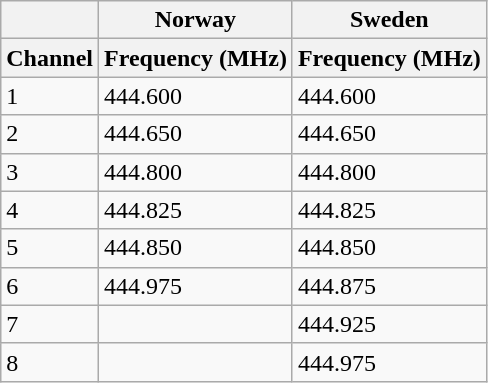<table class="wikitable">
<tr>
<th></th>
<th>Norway</th>
<th>Sweden</th>
</tr>
<tr>
<th>Channel</th>
<th>Frequency (MHz)</th>
<th>Frequency (MHz)</th>
</tr>
<tr>
<td>1</td>
<td>444.600</td>
<td>444.600</td>
</tr>
<tr>
<td>2</td>
<td>444.650</td>
<td>444.650</td>
</tr>
<tr>
<td>3</td>
<td>444.800</td>
<td>444.800</td>
</tr>
<tr>
<td>4</td>
<td>444.825</td>
<td>444.825</td>
</tr>
<tr>
<td>5</td>
<td>444.850</td>
<td>444.850</td>
</tr>
<tr>
<td>6</td>
<td>444.975</td>
<td>444.875</td>
</tr>
<tr>
<td>7</td>
<td></td>
<td>444.925</td>
</tr>
<tr>
<td>8</td>
<td></td>
<td>444.975</td>
</tr>
</table>
